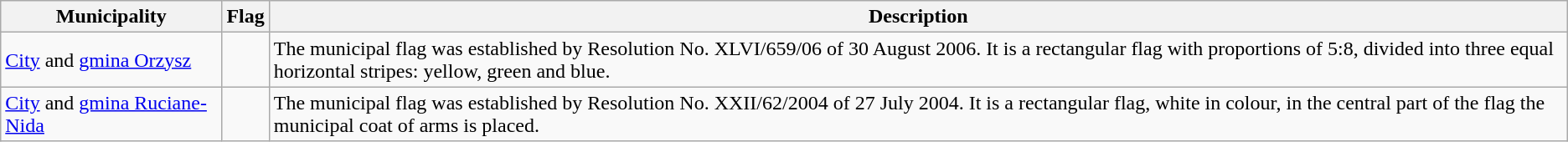<table class="wikitable">
<tr>
<th>Municipality</th>
<th>Flag</th>
<th>Description</th>
</tr>
<tr>
<td><a href='#'>City</a> and <a href='#'>gmina Orzysz</a></td>
<td></td>
<td>The municipal flag was established by Resolution No. XLVI/659/06 of 30 August 2006. It is a rectangular flag with proportions of 5:8, divided into three equal horizontal stripes: yellow, green and blue.</td>
</tr>
<tr>
<td><a href='#'>City</a> and <a href='#'>gmina Ruciane-Nida</a></td>
<td></td>
<td>The municipal flag was established by Resolution No. XXII/62/2004 of 27 July 2004. It is a rectangular flag, white in colour, in the central part of the flag the municipal coat of arms is placed.</td>
</tr>
</table>
